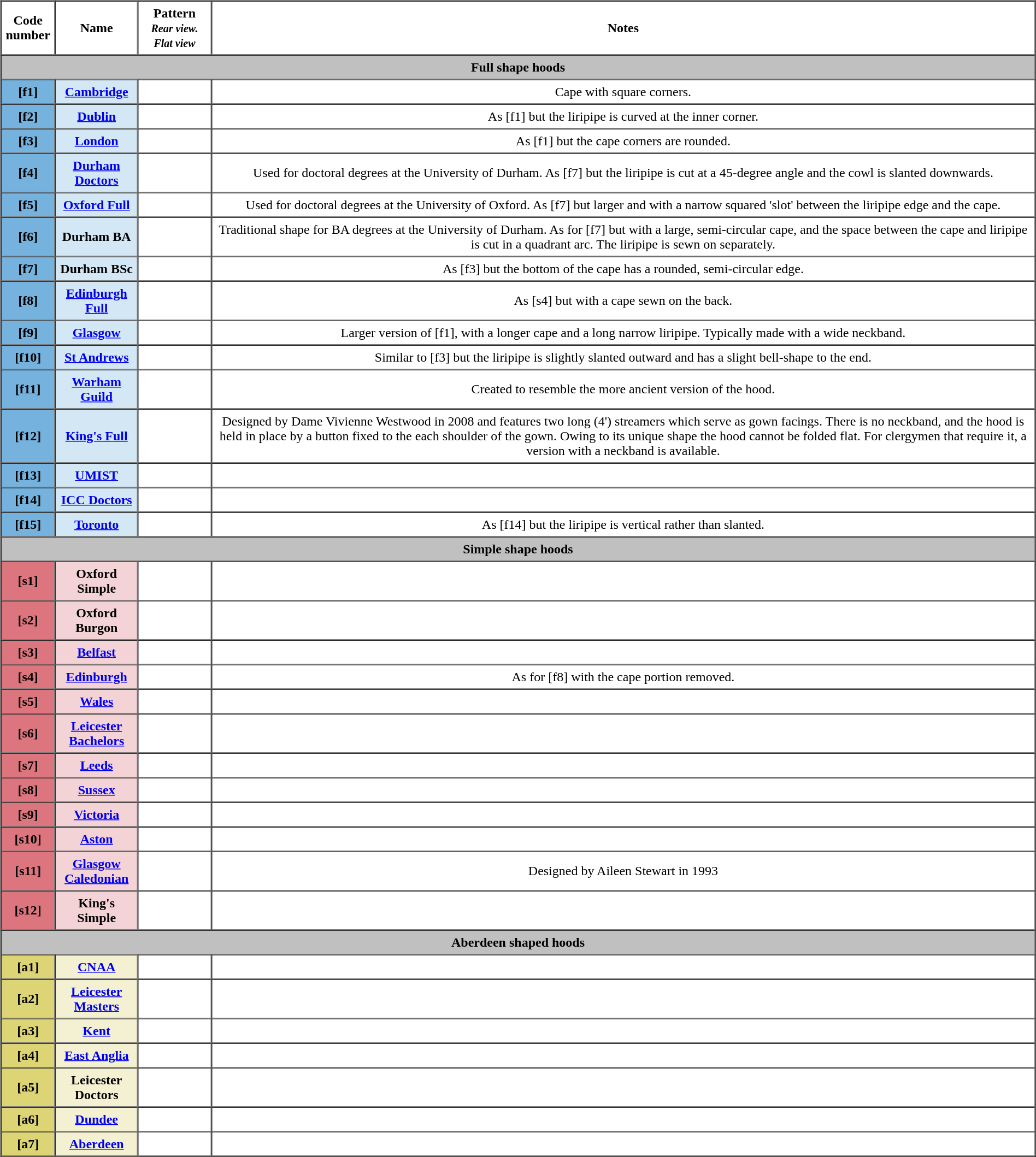<table border="1" cellpadding="5" cellspacing="0" style="text-align: center;" style="float: right;">
<tr>
<th>Code <br>number<br></th>
<th>Name</th>
<th>Pattern<br> <small><em>Rear view.  Flat view</em></small></th>
<th>Notes  <br></th>
</tr>
<tr>
<th colspan="4" align="center" style="background:#C0C0C0">Full shape hoods</th>
</tr>
<tr>
<td style="background:#75b2dd"><strong>[f1]</strong></td>
<td style="background:#d3e7f4"><a href='#'><strong>Cambridge</strong></a></td>
<td></td>
<td>Cape with square corners.</td>
</tr>
<tr>
<td style="background:#75b2dd"><strong>[f2]</strong></td>
<td style="background:#d3e7f4"><a href='#'><strong>Dublin</strong></a></td>
<td></td>
<td>As [f1] but the liripipe is curved at the inner corner.</td>
</tr>
<tr>
<td style="background:#75b2dd"><strong>[f3]</strong></td>
<td style="background:#d3e7f4"><a href='#'><strong>London</strong></a></td>
<td></td>
<td>As [f1] but the cape corners are rounded.</td>
</tr>
<tr>
<td style="background:#75b2dd"><strong>[f4]</strong></td>
<td style="background:#d3e7f4"><a href='#'><strong>Durham <br>Doctors</strong></a><br></td>
<td></td>
<td>Used for doctoral degrees at the University of Durham. As [f7] but the liripipe is cut at a 45-degree angle and the cowl is slanted downwards.</td>
</tr>
<tr>
<td style="background:#75b2dd"><strong>[f5]</strong></td>
<td style="background:#d3e7f4"><a href='#'><strong>Oxford Full</strong></a></td>
<td></td>
<td>Used for doctoral degrees at the University of Oxford. As [f7] but larger and with a narrow squared 'slot' between the liripipe edge and the cape.</td>
</tr>
<tr>
<td style="background:#75b2dd"><strong>[f6]</strong></td>
<td style="background:#d3e7f4"><strong>Durham BA</strong></td>
<td></td>
<td>Traditional shape for BA degrees at the University of Durham. As for [f7] but with a large, semi-circular cape, and the space between the cape and liripipe is cut in a quadrant arc. The liripipe is sewn on separately.</td>
</tr>
<tr>
<td style="background:#75b2dd"><strong>[f7]</strong></td>
<td style="background:#d3e7f4"><strong>Durham BSc</strong></td>
<td></td>
<td>As [f3] but the bottom of the cape has a rounded, semi-circular edge.</td>
</tr>
<tr>
<td style="background:#75b2dd"><strong>[f8]</strong></td>
<td style="background:#d3e7f4"><strong><a href='#'>Edinburgh <br>Full</a></strong></td>
<td></td>
<td>As [s4] but with a cape sewn on the back.</td>
</tr>
<tr>
<td style="background:#75b2dd"><strong>[f9]</strong></td>
<td style="background:#d3e7f4"><strong><a href='#'>Glasgow</a></strong></td>
<td></td>
<td>Larger version of [f1], with a longer cape and a long narrow liripipe. Typically made with a wide neckband.</td>
</tr>
<tr>
<td style="background:#75b2dd"><strong>[f10]</strong></td>
<td style="background:#d3e7f4"><a href='#'><strong>St Andrews</strong></a></td>
<td></td>
<td>Similar to [f3] but the liripipe is slightly slanted outward and has a slight bell-shape to the end.</td>
</tr>
<tr>
<td style="background:#75b2dd"><strong>[f11]</strong></td>
<td style="background:#d3e7f4"><strong><a href='#'>Warham Guild</a></strong><br></td>
<td></td>
<td>Created to resemble the more ancient version of the hood.</td>
</tr>
<tr>
<td style="background:#75b2dd"><strong>[f12]</strong></td>
<td style="background:#d3e7f4"><strong><a href='#'>King's Full</a></strong></td>
<td></td>
<td>Designed by Dame Vivienne Westwood in 2008 and features two long (4') streamers which serve as gown facings. There is no neckband, and the hood is held in place by a button fixed to the each shoulder of the gown. Owing to its unique shape the hood cannot be folded flat. For clergymen that require it, a version with a neckband is available.</td>
</tr>
<tr>
<td style="background:#75b2dd"><strong>[f13]</strong></td>
<td style="background:#d3e7f4"><strong><a href='#'>UMIST</a></strong></td>
<td></td>
<td></td>
</tr>
<tr>
<td style="background:#75b2dd"><strong>[f14]</strong></td>
<td style="background:#d3e7f4"><a href='#'><strong>ICC Doctors</strong></a></td>
<td></td>
<td></td>
</tr>
<tr>
<td style="background:#75b2dd"><strong>[f15]</strong></td>
<td style="background:#d3e7f4"><strong><a href='#'>Toronto</a></strong></td>
<td></td>
<td>As [f14] but the liripipe is vertical rather than slanted.</td>
</tr>
<tr>
<th colspan="4" align="center" style="background:#C0C0C0">Simple shape hoods</th>
</tr>
<tr>
<td style="background:#dd757e"><strong>[s1]</strong></td>
<td style="background:#f4d3d6"><strong>Oxford <br>Simple</strong><br></td>
<td></td>
<td></td>
</tr>
<tr>
<td style="background:#dd757e"><strong>[s2]</strong></td>
<td style="background:#f4d3d6"><strong>Oxford <br>Burgon</strong><br></td>
<td></td>
<td></td>
</tr>
<tr>
<td style="background:#dd757e"><strong>[s3]</strong></td>
<td style="background:#f4d3d6"><strong><a href='#'>Belfast</a></strong></td>
<td></td>
<td></td>
</tr>
<tr>
<td style="background:#dd757e"><strong>[s4]</strong></td>
<td style="background:#f4d3d6"><strong><a href='#'>Edinburgh</a></strong></td>
<td></td>
<td>As for [f8] with the cape portion removed.</td>
</tr>
<tr>
<td style="background:#dd757e"><strong>[s5]</strong></td>
<td style="background:#f4d3d6"><a href='#'><strong>Wales</strong></a></td>
<td></td>
<td></td>
</tr>
<tr>
<td style="background:#dd757e"><strong>[s6]</strong></td>
<td style="background:#f4d3d6"><strong><a href='#'>Leicester <br>Bachelors</a></strong></td>
<td></td>
<td></td>
</tr>
<tr>
<td style="background:#dd757e"><strong>[s7]</strong></td>
<td style="background:#f4d3d6"><a href='#'><strong>Leeds</strong></a></td>
<td></td>
<td></td>
</tr>
<tr>
<td style="background:#dd757e"><strong>[s8]</strong></td>
<td style="background:#f4d3d6"><strong><a href='#'>Sussex</a></strong></td>
<td></td>
<td></td>
</tr>
<tr>
<td style="background:#dd757e"><strong>[s9]</strong></td>
<td style="background:#f4d3d6"><a href='#'><strong>Victoria</strong></a></td>
<td></td>
<td></td>
</tr>
<tr>
<td style="background:#dd757e"><strong>[s10]</strong></td>
<td style="background:#f4d3d6"><strong><a href='#'>Aston</a></strong></td>
<td></td>
<td></td>
</tr>
<tr>
<td style="background:#dd757e"><strong>[s11]</strong></td>
<td style="background:#f4d3d6"><strong><a href='#'>Glasgow <br>Caledonian</a></strong></td>
<td></td>
<td>Designed by Aileen Stewart in 1993</td>
</tr>
<tr>
<td style="background:#dd757e"><strong>[s12]</strong></td>
<td style="background:#f4d3d6"><strong>King's <br>Simple</strong><br></td>
<td></td>
<td></td>
</tr>
<tr>
<th colspan="4" align="center" style="background:#C0C0C0">Aberdeen shaped hoods</th>
</tr>
<tr>
<td style="background:#ddd475"><strong>[a1]</strong></td>
<td style="background:#f4f1d3"><a href='#'><strong>CNAA</strong></a></td>
<td></td>
<td></td>
</tr>
<tr>
<td style="background:#ddd475"><strong>[a2]</strong></td>
<td style="background:#f4f1d3"><strong><a href='#'>Leicester <br>Masters</a></strong></td>
<td></td>
<td></td>
</tr>
<tr>
<td style="background:#ddd475"><strong>[a3]</strong></td>
<td style="background:#f4f1d3"><a href='#'><strong>Kent</strong></a></td>
<td></td>
<td></td>
</tr>
<tr>
<td style="background:#ddd475"><strong>[a4]</strong></td>
<td style="background:#f4f1d3"><strong><a href='#'>East Anglia</a></strong></td>
<td></td>
<td></td>
</tr>
<tr>
<td style="background:#ddd475"><strong>[a5]</strong></td>
<td style="background:#f4f1d3"><strong>Leicester <br>Doctors</strong><br></td>
<td></td>
<td></td>
</tr>
<tr>
<td style="background:#ddd475"><strong>[a6]</strong></td>
<td style="background:#f4f1d3"><strong><a href='#'>Dundee</a></strong></td>
<td></td>
<td></td>
</tr>
<tr>
<td style="background:#ddd475"><strong>[a7]</strong></td>
<td style="background:#f4f1d3"><strong><a href='#'>Aberdeen</a></strong></td>
<td></td>
<td></td>
</tr>
</table>
